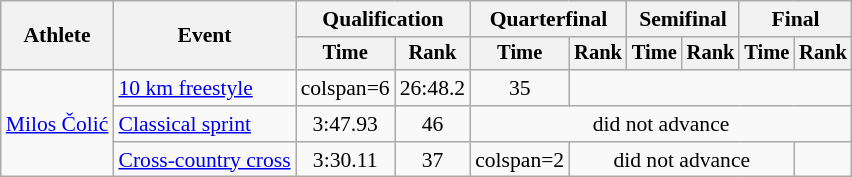<table class="wikitable" style="font-size:90%">
<tr>
<th rowspan="2">Athlete</th>
<th rowspan="2">Event</th>
<th colspan="2">Qualification</th>
<th colspan="2">Quarterfinal</th>
<th colspan="2">Semifinal</th>
<th colspan="2">Final</th>
</tr>
<tr style="font-size:95%">
<th>Time</th>
<th>Rank</th>
<th>Time</th>
<th>Rank</th>
<th>Time</th>
<th>Rank</th>
<th>Time</th>
<th>Rank</th>
</tr>
<tr align=center>
<td align=left rowspan=3><a href='#'>Milos Čolić</a></td>
<td align=left><a href='#'>10 km freestyle</a></td>
<td>colspan=6 </td>
<td>26:48.2</td>
<td>35</td>
</tr>
<tr align=center>
<td align=left><a href='#'>Classical sprint</a></td>
<td>3:47.93</td>
<td>46</td>
<td colspan=6>did not advance</td>
</tr>
<tr align=center>
<td align=left><a href='#'>Cross-country cross</a></td>
<td>3:30.11</td>
<td>37</td>
<td>colspan=2 </td>
<td colspan=4>did not advance</td>
</tr>
</table>
